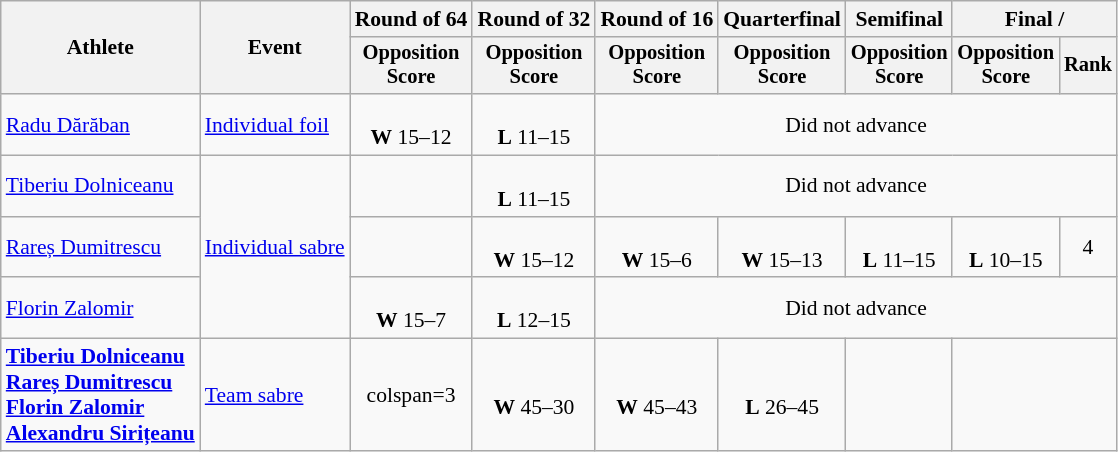<table class="wikitable" style="font-size:90%">
<tr>
<th rowspan=2>Athlete</th>
<th rowspan=2>Event</th>
<th>Round of 64</th>
<th>Round of 32</th>
<th>Round of 16</th>
<th>Quarterfinal</th>
<th>Semifinal</th>
<th colspan=2>Final / </th>
</tr>
<tr style="font-size:95%">
<th>Opposition <br> Score</th>
<th>Opposition <br> Score</th>
<th>Opposition <br> Score</th>
<th>Opposition <br> Score</th>
<th>Opposition <br> Score</th>
<th>Opposition <br> Score</th>
<th>Rank</th>
</tr>
<tr align=center>
<td align=left><a href='#'>Radu Dărăban</a></td>
<td align=left><a href='#'>Individual foil</a></td>
<td><br><strong>W</strong> 15–12</td>
<td><br><strong>L</strong> 11–15</td>
<td colspan=5>Did not advance</td>
</tr>
<tr align=center>
<td align=left><a href='#'>Tiberiu Dolniceanu</a></td>
<td align=left rowspan=3><a href='#'>Individual sabre</a></td>
<td></td>
<td><br><strong>L</strong> 11–15</td>
<td colspan=5>Did not advance</td>
</tr>
<tr align=center>
<td align=left><a href='#'>Rareș Dumitrescu</a></td>
<td></td>
<td><br><strong>W</strong> 15–12</td>
<td><br><strong>W</strong> 15–6</td>
<td><br><strong>W</strong> 15–13</td>
<td><br><strong>L</strong> 11–15</td>
<td><br><strong>L</strong> 10–15</td>
<td>4</td>
</tr>
<tr align=center>
<td align=left><a href='#'>Florin Zalomir</a></td>
<td><br><strong>W</strong> 15–7</td>
<td><br><strong>L</strong> 12–15</td>
<td colspan=5>Did not advance</td>
</tr>
<tr align=center>
<td align=left><strong><a href='#'>Tiberiu Dolniceanu</a><br><a href='#'>Rareș Dumitrescu</a><br><a href='#'>Florin Zalomir</a><br><a href='#'>Alexandru Sirițeanu</a></strong></td>
<td align=left><a href='#'>Team sabre</a></td>
<td>colspan=3 </td>
<td><br><strong>W</strong> 45–30</td>
<td><br><strong>W</strong> 45–43</td>
<td><br><strong>L</strong> 26–45</td>
<td></td>
</tr>
</table>
